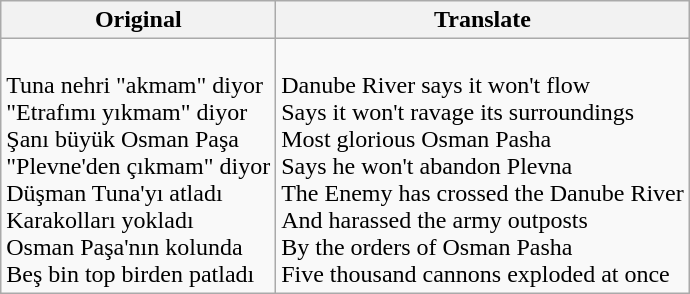<table class="wikitable">
<tr>
<th>Original</th>
<th>Translate</th>
</tr>
<tr>
<td><br>Tuna nehri "akmam" diyor<br>
"Etrafımı yıkmam" diyor<br>
Şanı büyük Osman Paşa<br>
"Plevne'den çıkmam" diyor<br>Düşman Tuna'yı atladı<br>
Karakolları yokladı<br>
Osman Paşa'nın kolunda<br>
Beş bin top birden patladı</td>
<td><br>Danube River says it won't flow<br>
Says it won't ravage its surroundings<br>
Most glorious Osman Pasha<br>
Says he won't abandon Plevna<br>The Enemy has crossed the Danube River<br>
And harassed the army outposts<br>
By the orders of Osman Pasha<br>
Five thousand cannons exploded at once</td>
</tr>
</table>
